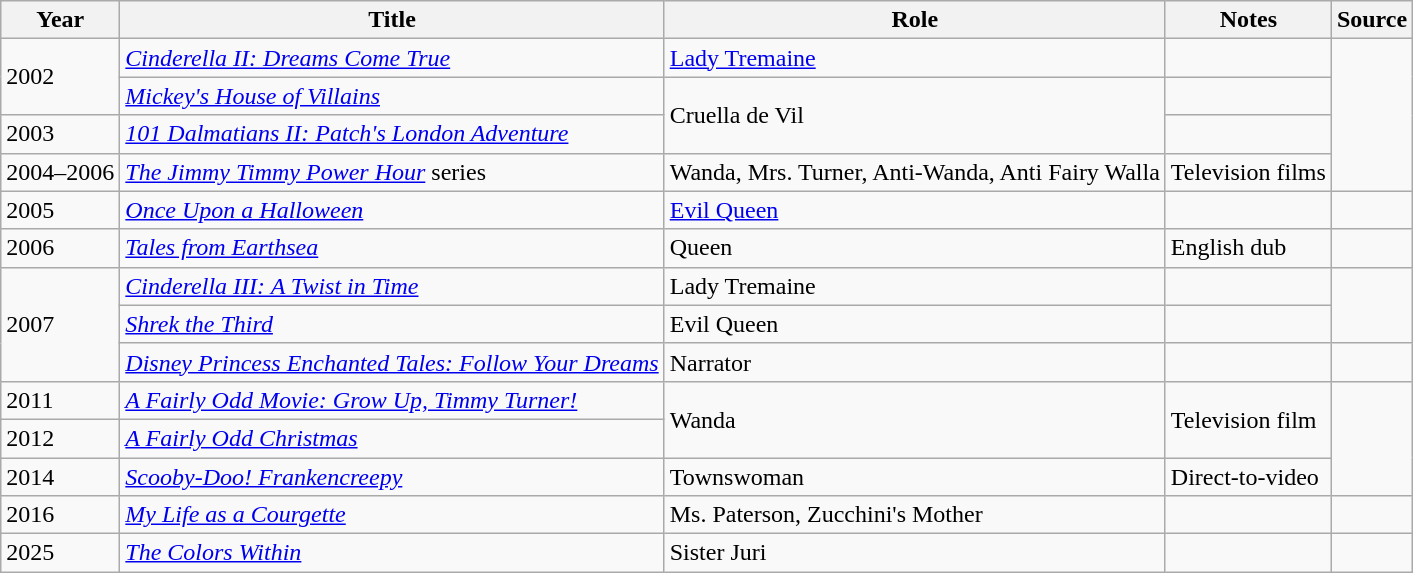<table class="wikitable sortable">
<tr>
<th>Year</th>
<th>Title</th>
<th>Role</th>
<th>Notes</th>
<th>Source</th>
</tr>
<tr>
<td rowspan="2">2002</td>
<td><em><a href='#'>Cinderella II: Dreams Come True</a></em></td>
<td><a href='#'>Lady Tremaine</a></td>
<td></td>
<td rowspan="4"></td>
</tr>
<tr>
<td><em><a href='#'>Mickey's House of Villains</a></em></td>
<td rowspan="2">Cruella de Vil</td>
<td></td>
</tr>
<tr>
<td>2003</td>
<td><em><a href='#'>101 Dalmatians II: Patch's London Adventure</a></em></td>
<td></td>
</tr>
<tr>
<td>2004–2006</td>
<td><em><a href='#'>The Jimmy Timmy Power Hour</a></em> series</td>
<td>Wanda, Mrs. Turner, Anti-Wanda, Anti Fairy Walla</td>
<td>Television films</td>
</tr>
<tr>
<td>2005</td>
<td><em><a href='#'>Once Upon a Halloween</a></em></td>
<td><a href='#'>Evil Queen</a></td>
<td></td>
<td></td>
</tr>
<tr>
<td>2006</td>
<td><em><a href='#'>Tales from Earthsea</a></em></td>
<td>Queen</td>
<td>English dub</td>
<td></td>
</tr>
<tr>
<td rowspan="3">2007</td>
<td><em><a href='#'>Cinderella III: A Twist in Time</a></em></td>
<td>Lady Tremaine</td>
<td></td>
<td rowspan="2"></td>
</tr>
<tr>
<td><em><a href='#'>Shrek the Third</a></em></td>
<td>Evil Queen</td>
<td></td>
</tr>
<tr>
<td><em><a href='#'>Disney Princess Enchanted Tales: Follow Your Dreams</a></em></td>
<td>Narrator</td>
<td></td>
<td></td>
</tr>
<tr>
<td>2011</td>
<td><em><a href='#'>A Fairly Odd Movie: Grow Up, Timmy Turner!</a></em></td>
<td rowspan="2">Wanda</td>
<td rowspan="2">Television film</td>
<td rowspan="3"></td>
</tr>
<tr>
<td>2012</td>
<td><em><a href='#'>A Fairly Odd Christmas</a></em></td>
</tr>
<tr>
<td>2014</td>
<td><em><a href='#'>Scooby-Doo! Frankencreepy</a></em></td>
<td>Townswoman</td>
<td>Direct-to-video</td>
</tr>
<tr>
<td>2016</td>
<td><em><a href='#'>My Life as a Courgette</a></em></td>
<td>Ms. Paterson, Zucchini's Mother</td>
<td></td>
<td></td>
</tr>
<tr>
<td>2025</td>
<td><em><a href='#'>The Colors Within</a></em></td>
<td>Sister Juri</td>
<td></td>
<td></td>
</tr>
</table>
